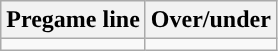<table class="wikitable">
<tr align="center">
<th>Pregame line</th>
<th>Over/under</th>
</tr>
<tr align="center">
<td></td>
<td></td>
</tr>
</table>
